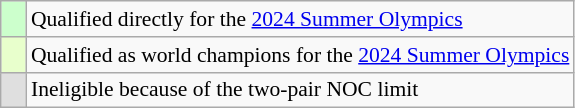<table class="wikitable" style="text-align:left; font-size:90%;">
<tr>
<td width="10px" bgcolor="#ccffcc"></td>
<td>Qualified directly for the <a href='#'>2024 Summer Olympics</a></td>
</tr>
<tr>
<td width="10px" bgcolor="#e8ffcc"></td>
<td>Qualified as world champions for the <a href='#'>2024 Summer Olympics</a></td>
</tr>
<tr>
<td width="10px" bgcolor="#dfdfdf"></td>
<td>Ineligible because of the two-pair NOC limit</td>
</tr>
</table>
